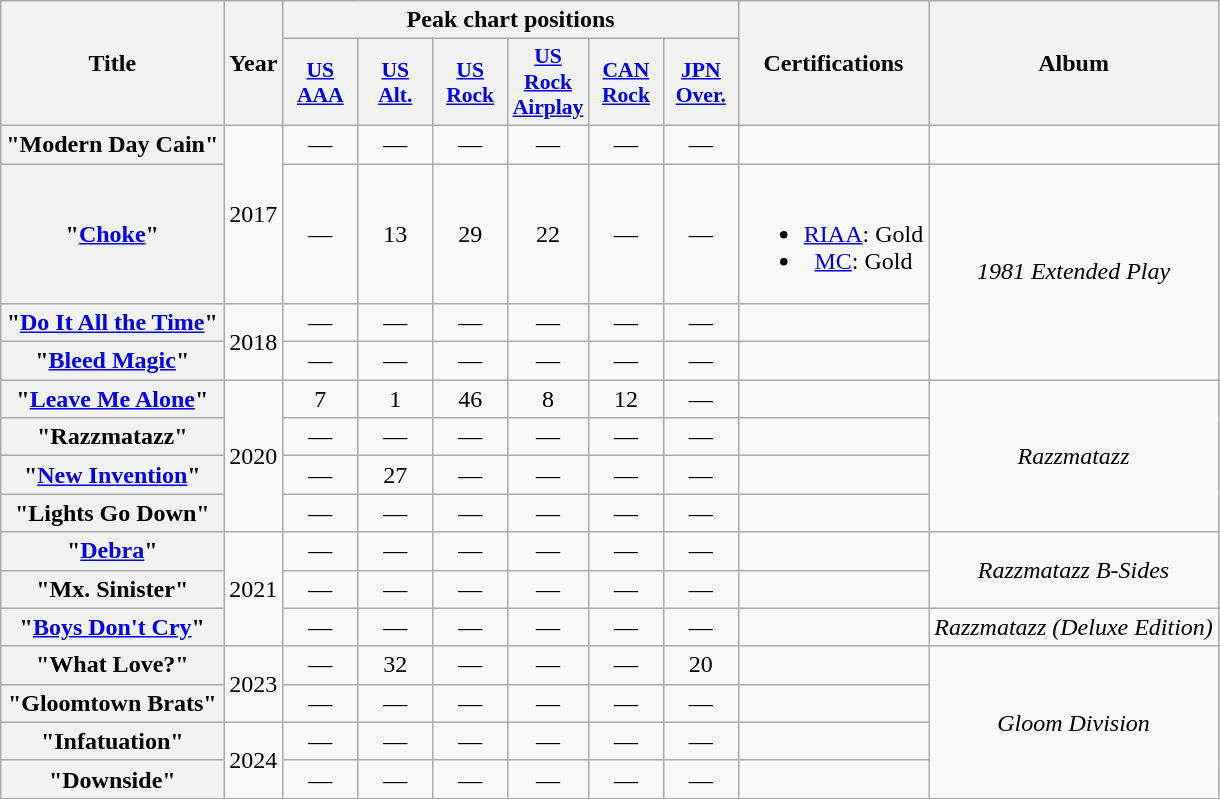<table class="wikitable plainrowheaders" style="text-align:center;">
<tr>
<th scope="col" rowspan="2">Title</th>
<th scope="col" rowspan="2">Year</th>
<th scope="col" colspan="6">Peak chart positions</th>
<th scope="col" rowspan="2">Certifications</th>
<th scope="col" rowspan="2">Album</th>
</tr>
<tr>
<th scope="col" style="width:3em;font-size:90%;"><a href='#'>US<br>AAA</a><br></th>
<th scope="col" style="width:3em;font-size:90%;"><a href='#'>US<br>Alt.</a><br></th>
<th scope="col" style="width:3em;font-size:90%;"><a href='#'>US<br>Rock</a><br></th>
<th scope="col" style="width:3em;font-size:90%;"><a href='#'>US<br>Rock<br>Airplay</a><br></th>
<th scope="col" style="width:3em;font-size:90%;"><a href='#'>CAN<br>Rock</a><br></th>
<th scope="col" style="width:3em;font-size:90%;"><a href='#'>JPN<br>Over.</a><br></th>
</tr>
<tr>
<th scope="row">"Modern Day Cain"</th>
<td rowspan="2">2017</td>
<td>—</td>
<td>—</td>
<td>—</td>
<td>—</td>
<td>—</td>
<td>—</td>
<td></td>
<td></td>
</tr>
<tr>
<th scope="row">"<a href='#'>Choke</a>"</th>
<td>—</td>
<td>13</td>
<td>29</td>
<td>22</td>
<td>—</td>
<td>—</td>
<td><br><ul><li><a href='#'>RIAA</a>: Gold</li><li><a href='#'>MC</a>: Gold</li></ul></td>
<td rowspan="3"><em>1981 Extended Play</em></td>
</tr>
<tr>
<th scope="row">"<a href='#'>Do It All the Time</a>"</th>
<td rowspan="2">2018</td>
<td>—</td>
<td>—</td>
<td>—</td>
<td>—</td>
<td>—</td>
<td>—</td>
<td></td>
</tr>
<tr>
<th scope="row">"<a href='#'>Bleed Magic</a>"</th>
<td>—</td>
<td>—</td>
<td>—</td>
<td>—</td>
<td>—</td>
<td>—</td>
<td></td>
</tr>
<tr>
<th scope="row">"<a href='#'>Leave Me Alone</a>"</th>
<td rowspan="4">2020</td>
<td>7</td>
<td>1</td>
<td>46</td>
<td>8</td>
<td>12</td>
<td>—</td>
<td></td>
<td rowspan="4"><em>Razzmatazz</em></td>
</tr>
<tr>
<th scope="row">"Razzmatazz"</th>
<td>—</td>
<td>—</td>
<td>—</td>
<td>—</td>
<td>—</td>
<td>—</td>
<td></td>
</tr>
<tr>
<th scope="row">"<a href='#'>New Invention</a>"</th>
<td>—</td>
<td>27</td>
<td>—</td>
<td>—</td>
<td>—</td>
<td>—</td>
<td></td>
</tr>
<tr>
<th scope="row">"Lights Go Down"</th>
<td>—</td>
<td>—</td>
<td>—</td>
<td>—</td>
<td>—</td>
<td>—</td>
<td></td>
</tr>
<tr>
<th scope="row">"<a href='#'>Debra</a>" </th>
<td rowspan="3">2021</td>
<td>—</td>
<td>—</td>
<td>—</td>
<td>—</td>
<td>—</td>
<td>—</td>
<td></td>
<td rowspan="2"><em>Razzmatazz B-Sides</em></td>
</tr>
<tr>
<th scope="row">"Mx. Sinister"</th>
<td>—</td>
<td>—</td>
<td>—</td>
<td>—</td>
<td>—</td>
<td>—</td>
<td></td>
</tr>
<tr>
<th scope="row">"<a href='#'>Boys Don't Cry</a>" </th>
<td>—</td>
<td>—</td>
<td>—</td>
<td>—</td>
<td>—</td>
<td>—</td>
<td></td>
<td><em>Razzmatazz (Deluxe Edition)</em></td>
</tr>
<tr>
<th scope="row">"What Love?"</th>
<td rowspan="2">2023</td>
<td>—</td>
<td>32</td>
<td>—</td>
<td>—</td>
<td>—</td>
<td>20</td>
<td></td>
<td rowspan="4"><em>Gloom Division</em></td>
</tr>
<tr>
<th scope="row">"Gloomtown Brats"</th>
<td>—</td>
<td>—</td>
<td>—</td>
<td>—</td>
<td>—</td>
<td>—</td>
<td></td>
</tr>
<tr>
<th scope="row">"Infatuation"</th>
<td rowspan="2">2024</td>
<td>—</td>
<td>—</td>
<td>—</td>
<td>—</td>
<td>—</td>
<td>—</td>
<td></td>
</tr>
<tr>
<th scope="row">"Downside"</th>
<td>—</td>
<td>—</td>
<td>—</td>
<td>—</td>
<td>—</td>
<td>—</td>
<td></td>
</tr>
</table>
